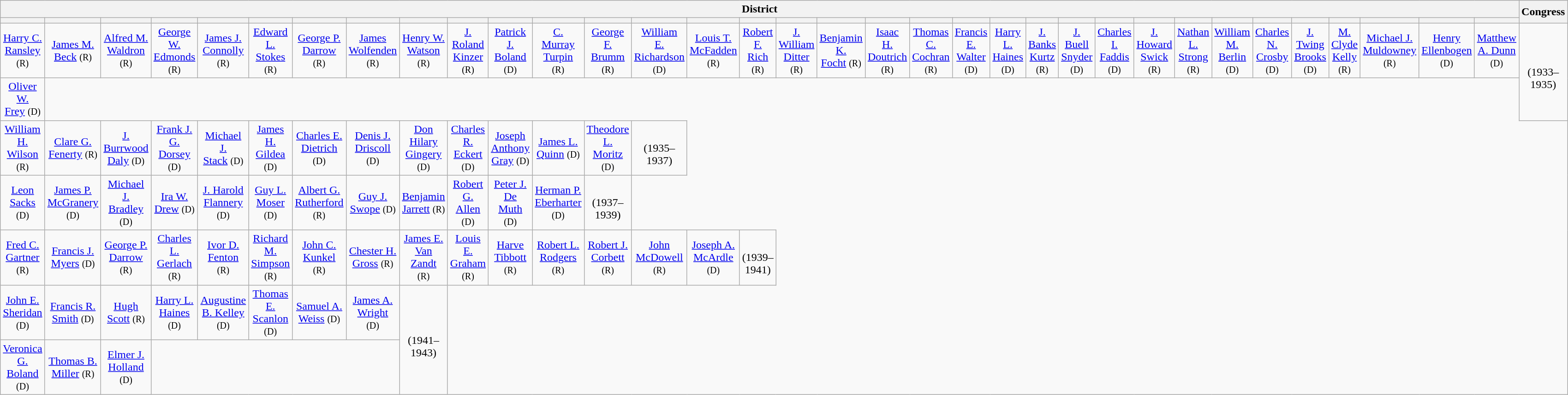<table class=wikitable style="text-align:center">
<tr>
<th colspan=34>District</th>
<th rowspan=2>Congress</th>
</tr>
<tr>
<th></th>
<th></th>
<th></th>
<th></th>
<th></th>
<th></th>
<th></th>
<th></th>
<th></th>
<th></th>
<th></th>
<th></th>
<th></th>
<th></th>
<th></th>
<th></th>
<th></th>
<th></th>
<th></th>
<th></th>
<th></th>
<th></th>
<th></th>
<th></th>
<th></th>
<th></th>
<th></th>
<th></th>
<th></th>
<th></th>
<th></th>
<th></th>
<th></th>
<th></th>
</tr>
<tr style="height:3em">
<td><a href='#'>Harry C.<br>Ransley</a><br><small>(R)</small></td>
<td><a href='#'>James M.<br>Beck</a> <small>(R)</small></td>
<td><a href='#'>Alfred M.<br>Waldron</a><br><small>(R)</small></td>
<td><a href='#'>George W.<br>Edmonds</a><br><small>(R)</small></td>
<td><a href='#'>James J.<br>Connolly</a><br><small>(R)</small></td>
<td><a href='#'>Edward L.<br>Stokes</a> <small>(R)</small></td>
<td><a href='#'>George P.<br>Darrow</a> <small>(R)</small></td>
<td><a href='#'>James<br>Wolfenden</a><br><small>(R)</small></td>
<td><a href='#'>Henry W.<br>Watson</a> <small>(R)</small></td>
<td><a href='#'>J.<br>Roland<br>Kinzer</a><br><small>(R)</small></td>
<td><a href='#'>Patrick<br>J.<br>Boland</a><br><small>(D)</small></td>
<td><a href='#'>C.<br>Murray<br>Turpin</a><br><small>(R)</small></td>
<td><a href='#'>George F.<br>Brumm</a> <small>(R)</small></td>
<td><a href='#'>William<br>E.<br>Richardson</a><br><small>(D)</small></td>
<td><a href='#'>Louis T.<br>McFadden</a><br><small>(R)</small></td>
<td><a href='#'>Robert<br>F.<br>Rich</a><br><small>(R)</small></td>
<td><a href='#'>J.<br>William<br>Ditter</a><br><small>(R)</small></td>
<td><a href='#'>Benjamin<br>K.<br>Focht</a> <small>(R)</small></td>
<td><a href='#'>Isaac<br>H.<br>Doutrich</a><br><small>(R)</small></td>
<td><a href='#'>Thomas C.<br>Cochran</a><br><small>(R)</small></td>
<td><a href='#'>Francis<br>E.<br>Walter</a><br><small>(D)</small></td>
<td><a href='#'>Harry L.<br>Haines</a> <small>(D)</small></td>
<td><a href='#'>J. Banks<br>Kurtz</a> <small>(R)</small></td>
<td><a href='#'>J.<br>Buell<br>Snyder</a><br><small>(D)</small></td>
<td><a href='#'>Charles<br>I.<br>Faddis</a><br><small>(D)</small></td>
<td><a href='#'>J. Howard<br>Swick</a> <small>(R)</small></td>
<td><a href='#'>Nathan L.<br>Strong</a> <small>(R)</small></td>
<td><a href='#'>William M.<br>Berlin</a> <small>(D)</small></td>
<td><a href='#'>Charles<br>N.<br>Crosby</a><br><small>(D)</small></td>
<td><a href='#'>J. Twing<br>Brooks</a> <small>(D)</small></td>
<td><a href='#'>M. Clyde<br>Kelly</a> <small>(R)</small></td>
<td><a href='#'>Michael J.<br>Muldowney</a><br><small>(R)</small></td>
<td><a href='#'>Henry<br>Ellenbogen</a><br><small>(D)</small></td>
<td><a href='#'>Matthew<br>A. Dunn</a><br><small>(D)</small></td>
<td rowspan=2><strong></strong><br>(1933–1935)</td>
</tr>
<tr style="height:2em">
<td><a href='#'>Oliver W.<br>Frey</a> <small>(D)</small></td>
</tr>
<tr style="height:3em">
<td><a href='#'>William H.<br>Wilson</a> <small>(R)</small></td>
<td><a href='#'>Clare G.<br>Fenerty</a> <small>(R)</small></td>
<td><a href='#'>J.<br>Burrwood<br>Daly</a> <small>(D)</small></td>
<td><a href='#'>Frank J. G.<br>Dorsey</a> <small>(D)</small></td>
<td><a href='#'>Michael J.<br>Stack</a> <small>(D)</small></td>
<td><a href='#'>James H.<br>Gildea</a> <small>(D)</small></td>
<td><a href='#'>Charles E.<br>Dietrich</a> <small>(D)</small></td>
<td><a href='#'>Denis J.<br>Driscoll</a> <small>(D)</small></td>
<td><a href='#'>Don<br>Hilary<br>Gingery</a><br><small>(D)</small></td>
<td><a href='#'>Charles R.<br>Eckert</a> <small>(D)</small></td>
<td><a href='#'>Joseph<br>Anthony<br>Gray</a> <small>(D)</small></td>
<td><a href='#'>James L.<br>Quinn</a> <small>(D)</small></td>
<td><a href='#'>Theodore L.<br>Moritz</a> <small>(D)</small></td>
<td><strong></strong><br>(1935–1937)</td>
</tr>
<tr style="height:3em">
<td><a href='#'>Leon<br>Sacks</a><br><small>(D)</small></td>
<td><a href='#'>James P.<br>McGranery</a><br><small>(D)</small></td>
<td><a href='#'>Michael J.<br>Bradley</a><br><small>(D)</small></td>
<td><a href='#'>Ira W.<br>Drew</a> <small>(D)</small></td>
<td><a href='#'>J. Harold<br>Flannery</a><br><small>(D)</small></td>
<td><a href='#'>Guy L.<br>Moser</a> <small>(D)</small></td>
<td><a href='#'>Albert G.<br>Rutherford</a><br><small>(R)</small></td>
<td><a href='#'>Guy J.<br>Swope</a> <small>(D)</small></td>
<td><a href='#'>Benjamin<br>Jarrett</a> <small>(R)</small></td>
<td><a href='#'>Robert G.<br>Allen</a> <small>(D)</small></td>
<td><a href='#'>Peter J.<br>De Muth</a> <small>(D)</small></td>
<td><a href='#'>Herman P.<br>Eberharter</a><br><small>(D)</small></td>
<td><strong></strong><br>(1937–1939)</td>
</tr>
<tr style="height:3em">
<td><a href='#'>Fred C.<br>Gartner</a> <small>(R)</small></td>
<td><a href='#'>Francis J.<br>Myers</a> <small>(D)</small></td>
<td><a href='#'>George P.<br>Darrow</a> <small>(R)</small></td>
<td><a href='#'>Charles L.<br>Gerlach</a> <small>(R)</small></td>
<td><a href='#'>Ivor D.<br>Fenton</a><br><small>(R)</small></td>
<td><a href='#'>Richard<br>M.<br>Simpson</a><br><small>(R)</small></td>
<td><a href='#'>John C.<br>Kunkel</a><br><small>(R)</small></td>
<td><a href='#'>Chester H.<br>Gross</a> <small>(R)</small></td>
<td><a href='#'>James E.<br>Van Zandt</a><br><small>(R)</small></td>
<td><a href='#'>Louis E.<br>Graham</a><br><small>(R)</small></td>
<td><a href='#'>Harve<br>Tibbott</a><br><small>(R)</small></td>
<td><a href='#'>Robert L.<br>Rodgers</a><br><small>(R)</small></td>
<td><a href='#'>Robert J.<br>Corbett</a> <small>(R)</small></td>
<td><a href='#'>John<br>McDowell</a> <small>(R)</small></td>
<td><a href='#'>Joseph A.<br>McArdle</a><br><small>(D)</small></td>
<td><strong></strong><br>(1939–1941)</td>
</tr>
<tr style="height:2em">
<td><a href='#'>John E.<br>Sheridan</a><br><small>(D)</small></td>
<td><a href='#'>Francis R.<br>Smith</a> <small>(D)</small></td>
<td><a href='#'>Hugh<br>Scott</a> <small>(R)</small></td>
<td><a href='#'>Harry L.<br>Haines</a> <small>(D)</small></td>
<td><a href='#'>Augustine<br>B. Kelley</a><br><small>(D)</small></td>
<td><a href='#'>Thomas E.<br>Scanlon</a> <small>(D)</small></td>
<td><a href='#'>Samuel A.<br>Weiss</a> <small>(D)</small></td>
<td><a href='#'>James A.<br>Wright</a><br><small>(D)</small></td>
<td rowspan=2><strong></strong><br>(1941–1943)</td>
</tr>
<tr style="height:3em">
<td><a href='#'>Veronica G.<br>Boland</a> <small>(D)</small></td>
<td><a href='#'>Thomas B.<br>Miller</a> <small>(R)</small></td>
<td><a href='#'>Elmer J.<br>Holland</a> <small>(D)</small></td>
</tr>
</table>
